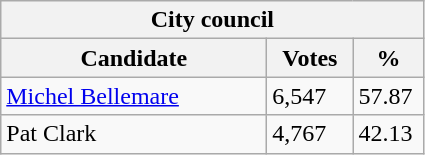<table class="wikitable">
<tr>
<th colspan="3">City council</th>
</tr>
<tr>
<th style="width: 170px">Candidate</th>
<th style="width: 50px">Votes</th>
<th style="width: 40px">%</th>
</tr>
<tr>
<td><a href='#'>Michel Bellemare</a></td>
<td>6,547</td>
<td>57.87</td>
</tr>
<tr>
<td>Pat Clark</td>
<td>4,767</td>
<td>42.13</td>
</tr>
</table>
